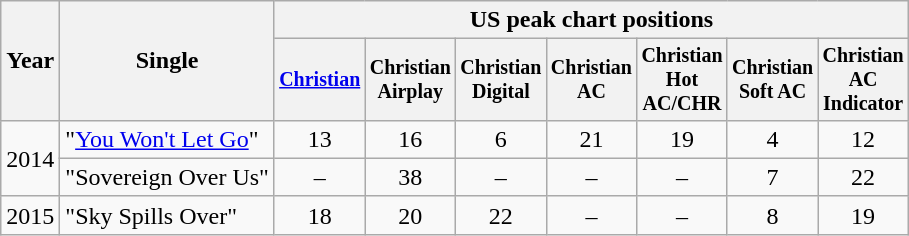<table class="wikitable" style="text-align:center;">
<tr>
<th rowspan="2">Year</th>
<th rowspan="2">Single</th>
<th colspan="7">US peak chart positions</th>
</tr>
<tr style="font-size:smaller;">
<th width="45"><a href='#'>Christian</a><br></th>
<th width="45">Christian<br>Airplay</th>
<th width="45">Christian<br>Digital</th>
<th width="45">Christian<br>AC</th>
<th width="45">Christian<br>Hot AC/CHR</th>
<th width="45">Christian<br>Soft AC</th>
<th width="45">Christian<br>AC Indicator</th>
</tr>
<tr>
<td rowspan="2">2014</td>
<td align="left">"<a href='#'>You Won't Let Go</a>"</td>
<td>13</td>
<td>16</td>
<td>6</td>
<td>21</td>
<td>19</td>
<td>4</td>
<td>12</td>
</tr>
<tr>
<td align="left">"Sovereign Over Us"</td>
<td>–</td>
<td>38</td>
<td>–</td>
<td>–</td>
<td>–</td>
<td>7</td>
<td>22</td>
</tr>
<tr>
<td>2015</td>
<td align="left">"Sky Spills Over"</td>
<td>18</td>
<td>20</td>
<td>22</td>
<td>–</td>
<td>–</td>
<td>8</td>
<td>19</td>
</tr>
</table>
